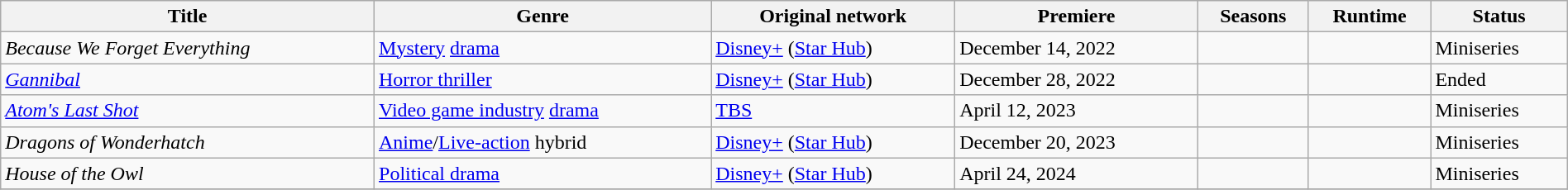<table class="wikitable sortable" style="width:100%;">
<tr>
<th>Title</th>
<th>Genre</th>
<th>Original network</th>
<th>Premiere</th>
<th>Seasons</th>
<th>Runtime</th>
<th>Status</th>
</tr>
<tr>
<td><em>Because We Forget Everything</em></td>
<td><a href='#'>Mystery</a> <a href='#'>drama</a></td>
<td><a href='#'>Disney+</a> (<a href='#'>Star Hub</a>)</td>
<td>December 14, 2022</td>
<td></td>
<td></td>
<td>Miniseries</td>
</tr>
<tr>
<td><em><a href='#'>Gannibal</a></em></td>
<td><a href='#'>Horror thriller</a></td>
<td><a href='#'>Disney+</a> (<a href='#'>Star Hub</a>)</td>
<td>December 28, 2022</td>
<td></td>
<td></td>
<td>Ended</td>
</tr>
<tr>
<td><em><a href='#'>Atom's Last Shot</a></em></td>
<td><a href='#'>Video game industry</a> <a href='#'>drama</a></td>
<td><a href='#'>TBS</a></td>
<td>April 12, 2023</td>
<td></td>
<td></td>
<td>Miniseries</td>
</tr>
<tr>
<td><em>Dragons of Wonderhatch</em></td>
<td><a href='#'>Anime</a>/<a href='#'>Live-action</a> hybrid</td>
<td><a href='#'>Disney+</a> (<a href='#'>Star Hub</a>)</td>
<td>December 20, 2023</td>
<td></td>
<td></td>
<td>Miniseries</td>
</tr>
<tr>
<td><em>House of the Owl</em></td>
<td><a href='#'>Political drama</a></td>
<td><a href='#'>Disney+</a> (<a href='#'>Star Hub</a>)</td>
<td>April 24, 2024</td>
<td></td>
<td></td>
<td>Miniseries</td>
</tr>
<tr>
</tr>
</table>
